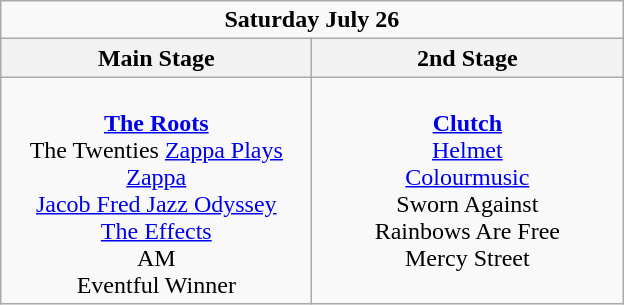<table class="wikitable">
<tr>
<td colspan="3" style="text-align:center;"><strong>Saturday July 26</strong></td>
</tr>
<tr>
<th>Main Stage</th>
<th>2nd Stage</th>
</tr>
<tr>
<td style="text-align:center; vertical-align:top; width:200px;"><br><strong><a href='#'>The Roots</a></strong><br>
The Twenties
<a href='#'>Zappa Plays Zappa</a> <br>
<a href='#'>Jacob Fred Jazz Odyssey</a> <br>
<a href='#'>The Effects</a> <br>
AM <br>
Eventful Winner <br></td>
<td style="text-align:center; vertical-align:top; width:200px;"><br><strong><a href='#'>Clutch</a></strong><br>
<a href='#'>Helmet</a> <br>
<a href='#'>Colourmusic</a> <br>
Sworn Against <br>
Rainbows Are Free <br>
Mercy Street <br></td>
</tr>
</table>
